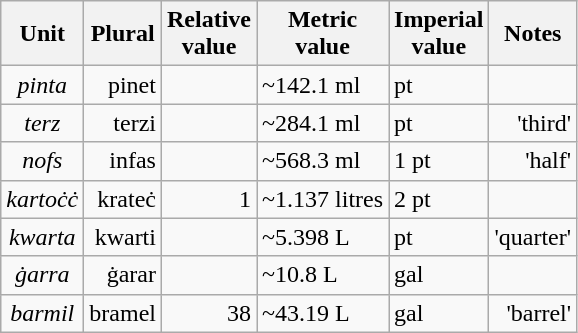<table class="wikitable">
<tr>
<th>Unit</th>
<th>Plural</th>
<th>Relative<br>value</th>
<th>Metric<br>value</th>
<th>Imperial<br>value</th>
<th>Notes</th>
</tr>
<tr>
<td align=center><em>pinta</em></td>
<td align=right>pinet</td>
<td align=right></td>
<td align=left>~142.1 ml</td>
<td align=left> pt</td>
<td align=right></td>
</tr>
<tr>
<td align=center><em>terz</em></td>
<td align=right>terzi</td>
<td align=right></td>
<td align=left>~284.1 ml</td>
<td align=left> pt</td>
<td align=right>'third'</td>
</tr>
<tr>
<td align=center><em>nofs</em></td>
<td align=right>infas</td>
<td align=right></td>
<td align=left>~568.3 ml</td>
<td align=left>1 pt</td>
<td align=right>'half'</td>
</tr>
<tr>
<td align=center><em> kartoċċ</em></td>
<td align=right>krateċ</td>
<td align=right>1</td>
<td align=left>~1.137 litres</td>
<td align=left>2 pt</td>
<td align=right></td>
</tr>
<tr>
<td align=center><em>kwarta</em></td>
<td align=right>kwarti</td>
<td align=right></td>
<td align=left>~5.398 L</td>
<td align=left> pt</td>
<td align=right>'quarter'</td>
</tr>
<tr>
<td align=center><em>ġarra</em></td>
<td align=right>ġarar</td>
<td align=right></td>
<td align=left>~10.8 L</td>
<td align=left> gal</td>
<td align=right></td>
</tr>
<tr>
<td align=center><em>barmil</em></td>
<td align=right>bramel</td>
<td align=right>38</td>
<td align=left>~43.19 L</td>
<td align=left> gal</td>
<td align=right>'barrel'</td>
</tr>
</table>
